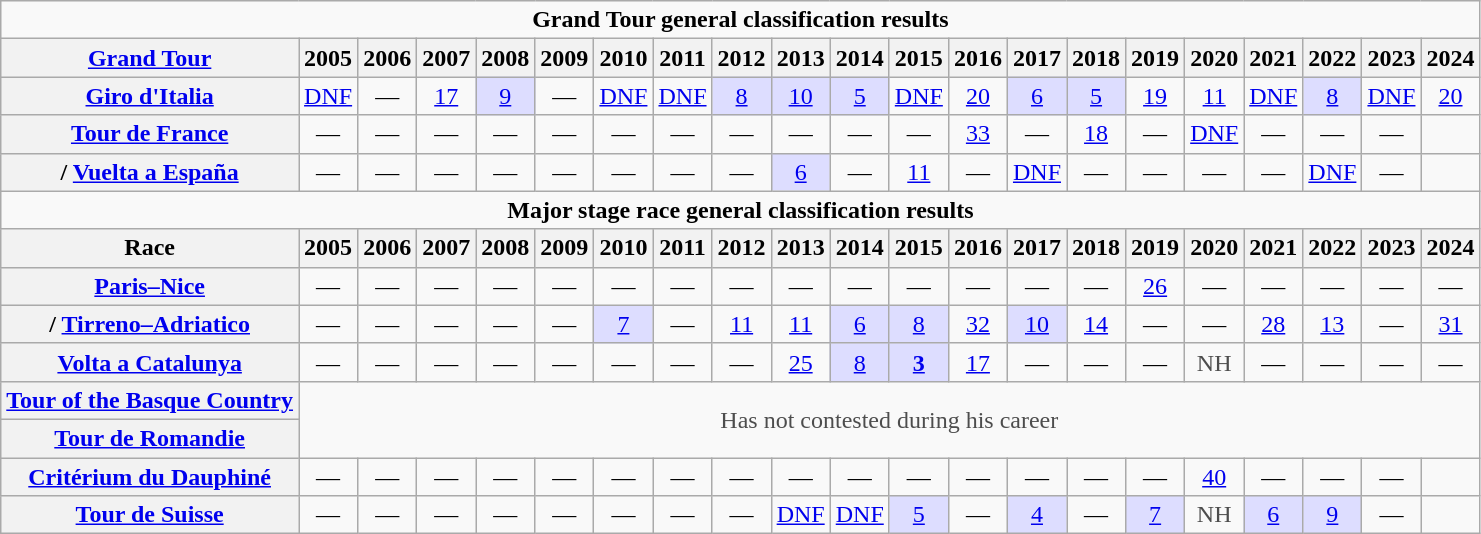<table class="wikitable plainrowheaders">
<tr>
<td colspan=21 align="center"><strong>Grand Tour general classification results</strong></td>
</tr>
<tr>
<th scope="col"><a href='#'>Grand Tour</a></th>
<th>2005</th>
<th>2006</th>
<th>2007</th>
<th>2008</th>
<th>2009</th>
<th>2010</th>
<th>2011</th>
<th>2012</th>
<th>2013</th>
<th>2014</th>
<th>2015</th>
<th>2016</th>
<th>2017</th>
<th>2018</th>
<th>2019</th>
<th>2020</th>
<th>2021</th>
<th>2022</th>
<th>2023</th>
<th>2024</th>
</tr>
<tr style="text-align:center;">
<th scope="row"> <a href='#'>Giro d'Italia</a></th>
<td><a href='#'>DNF</a></td>
<td>—</td>
<td><a href='#'>17</a></td>
<td style="background:#ddf;"><a href='#'>9</a></td>
<td>—</td>
<td><a href='#'>DNF</a></td>
<td><a href='#'>DNF</a></td>
<td style="background:#ddf;"><a href='#'>8</a></td>
<td style="background:#ddf;"><a href='#'>10</a></td>
<td style="background:#ddf;"><a href='#'>5</a></td>
<td><a href='#'>DNF</a></td>
<td><a href='#'>20</a></td>
<td style="background:#ddf;"><a href='#'>6</a></td>
<td style="background:#ddf;"><a href='#'>5</a></td>
<td><a href='#'>19</a></td>
<td><a href='#'>11</a></td>
<td><a href='#'>DNF</a></td>
<td style="background:#ddf;"><a href='#'>8</a></td>
<td><a href='#'>DNF</a></td>
<td><a href='#'>20</a></td>
</tr>
<tr style="text-align:center;">
<th scope="row"> <a href='#'>Tour de France</a></th>
<td>—</td>
<td>—</td>
<td>—</td>
<td>—</td>
<td>—</td>
<td>—</td>
<td>—</td>
<td>—</td>
<td>—</td>
<td>—</td>
<td>—</td>
<td><a href='#'>33</a></td>
<td>—</td>
<td><a href='#'>18</a></td>
<td>—</td>
<td><a href='#'>DNF</a></td>
<td>—</td>
<td>—</td>
<td>—</td>
<td></td>
</tr>
<tr style="text-align:center;">
<th scope="row">/ <a href='#'>Vuelta a España</a></th>
<td>—</td>
<td>—</td>
<td>—</td>
<td>—</td>
<td>—</td>
<td>—</td>
<td>—</td>
<td>—</td>
<td style="background:#ddf;"><a href='#'>6</a></td>
<td>—</td>
<td><a href='#'>11</a></td>
<td>—</td>
<td><a href='#'>DNF</a></td>
<td>—</td>
<td>—</td>
<td>—</td>
<td>—</td>
<td><a href='#'>DNF</a></td>
<td>—</td>
<td></td>
</tr>
<tr>
<td colspan=21 align="center"><strong>Major stage race general classification results</strong></td>
</tr>
<tr>
<th>Race</th>
<th>2005</th>
<th>2006</th>
<th>2007</th>
<th>2008</th>
<th>2009</th>
<th>2010</th>
<th>2011</th>
<th>2012</th>
<th>2013</th>
<th>2014</th>
<th>2015</th>
<th>2016</th>
<th>2017</th>
<th>2018</th>
<th>2019</th>
<th>2020</th>
<th>2021</th>
<th>2022</th>
<th>2023</th>
<th>2024</th>
</tr>
<tr style="text-align:center;">
<th scope="row"> <a href='#'>Paris–Nice</a></th>
<td>—</td>
<td>—</td>
<td>—</td>
<td>—</td>
<td>—</td>
<td>—</td>
<td>—</td>
<td>—</td>
<td>—</td>
<td>—</td>
<td>—</td>
<td>—</td>
<td>—</td>
<td>—</td>
<td><a href='#'>26</a></td>
<td>—</td>
<td>—</td>
<td>—</td>
<td>—</td>
<td>—</td>
</tr>
<tr style="text-align:center;">
<th scope="row">/ <a href='#'>Tirreno–Adriatico</a></th>
<td>—</td>
<td>—</td>
<td>—</td>
<td>—</td>
<td>—</td>
<td style=background:#ddf;"><a href='#'>7</a></td>
<td>—</td>
<td><a href='#'>11</a></td>
<td><a href='#'>11</a></td>
<td style=background:#ddf;"><a href='#'>6</a></td>
<td style=background:#ddf;"><a href='#'>8</a></td>
<td><a href='#'>32</a></td>
<td style=background:#ddf;"><a href='#'>10</a></td>
<td><a href='#'>14</a></td>
<td>—</td>
<td>—</td>
<td><a href='#'>28</a></td>
<td><a href='#'>13</a></td>
<td>—</td>
<td><a href='#'>31</a></td>
</tr>
<tr style="text-align:center;">
<th scope="row"> <a href='#'>Volta a Catalunya</a></th>
<td>—</td>
<td>—</td>
<td>—</td>
<td>—</td>
<td>—</td>
<td>—</td>
<td>—</td>
<td>—</td>
<td><a href='#'>25</a></td>
<td style=background:#ddf;"><a href='#'>8</a></td>
<td style=background:#ddf;"><a href='#'><strong>3</strong></a></td>
<td><a href='#'>17</a></td>
<td>—</td>
<td>—</td>
<td>—</td>
<td style="color:#4d4d4d;">NH</td>
<td>—</td>
<td>—</td>
<td>—</td>
<td>—</td>
</tr>
<tr style="text-align:center;">
<th scope="row"> <a href='#'>Tour of the Basque Country</a></th>
<td style="color:#4d4d4d;" colspan=21 rowspan=2>Has not contested during his career</td>
</tr>
<tr style="text-align:center;">
<th scope="row"> <a href='#'>Tour de Romandie</a></th>
</tr>
<tr style="text-align:center;">
<th scope="row"> <a href='#'>Critérium du Dauphiné</a></th>
<td>—</td>
<td>—</td>
<td>—</td>
<td>—</td>
<td>—</td>
<td>—</td>
<td>—</td>
<td>—</td>
<td>—</td>
<td>—</td>
<td>—</td>
<td>—</td>
<td>—</td>
<td>—</td>
<td>—</td>
<td><a href='#'>40</a></td>
<td>—</td>
<td>—</td>
<td>—</td>
<td></td>
</tr>
<tr style="text-align:center;">
<th scope="row"> <a href='#'>Tour de Suisse</a></th>
<td>—</td>
<td>—</td>
<td>—</td>
<td>—</td>
<td>—</td>
<td>—</td>
<td>—</td>
<td>—</td>
<td><a href='#'>DNF</a></td>
<td><a href='#'>DNF</a></td>
<td style=background:#ddf;"><a href='#'>5</a></td>
<td>—</td>
<td style=background:#ddf;"><a href='#'>4</a></td>
<td>—</td>
<td style=background:#ddf;"><a href='#'>7</a></td>
<td style="color:#4d4d4d;">NH</td>
<td style="background:#ddf;"><a href='#'>6</a></td>
<td style="background:#ddf;"><a href='#'>9</a></td>
<td>—</td>
<td></td>
</tr>
</table>
